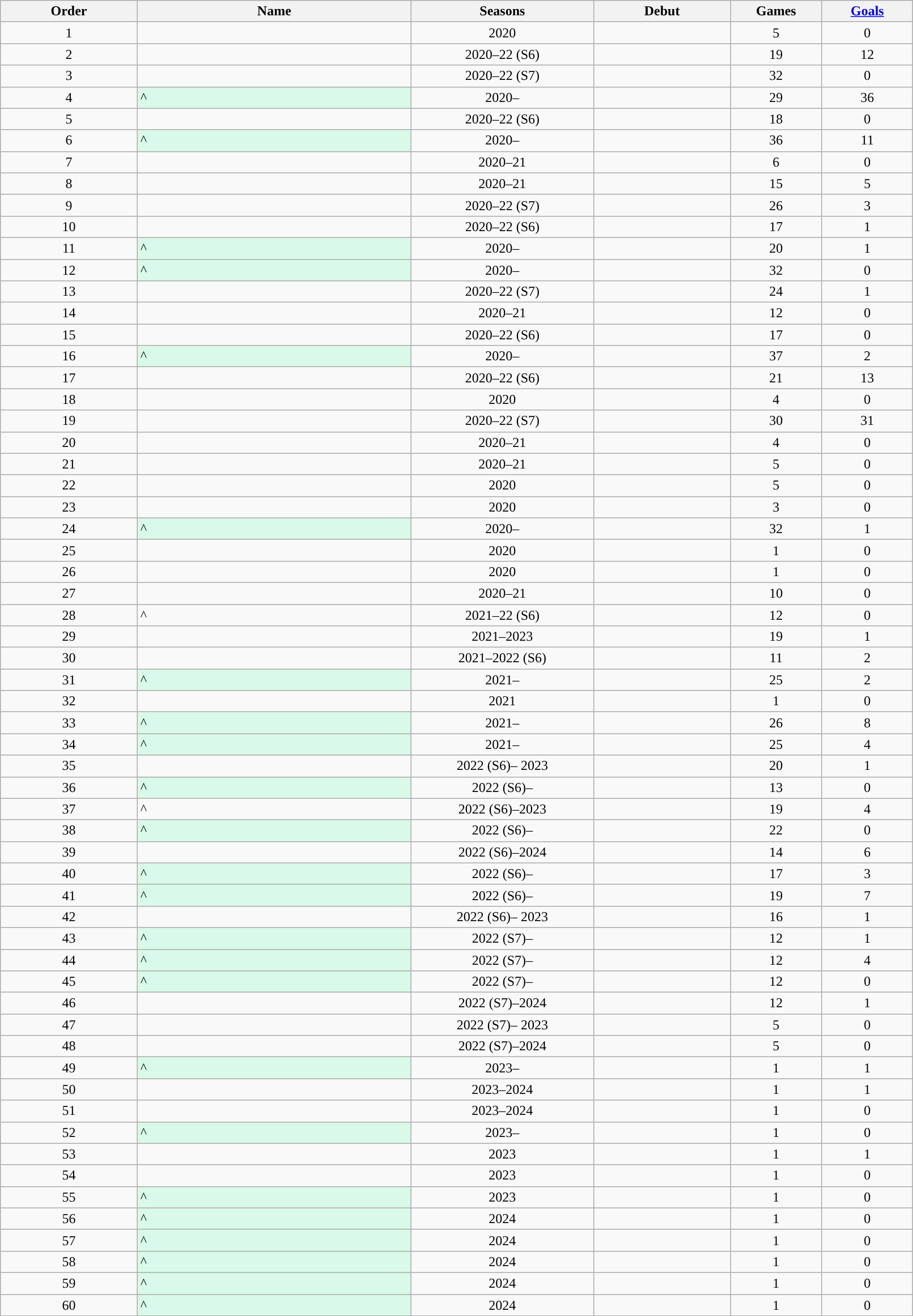<table class="wikitable sortable" style="text-align:center; width:85%;">
<tr>
<th style="width=10%">Order</th>
<th style="width:30%">Name</th>
<th style="width:20%">Seasons</th>
<th style="width:15%">Debut</th>
<th style="width:10%">Games</th>
<th style="width:10%"><a href='#'>Goals</a></th>
</tr>
<tr>
<td>1</td>
<td style="text-align:left;"></td>
<td>2020</td>
<td></td>
<td>5</td>
<td>0</td>
</tr>
<tr>
<td>2</td>
<td style="text-align:left;"></td>
<td>2020–22 (S6)</td>
<td></td>
<td>19</td>
<td>12</td>
</tr>
<tr>
<td>3</td>
<td style="text-align:left;"></td>
<td>2020–22 (S7)</td>
<td></td>
<td>32</td>
<td>0</td>
</tr>
<tr>
<td>4</td>
<td style="text-align:left; background:#d9f9e9">^</td>
<td>2020–</td>
<td></td>
<td>29</td>
<td>36</td>
</tr>
<tr>
<td>5</td>
<td style="text-align:left;"></td>
<td>2020–22 (S6)</td>
<td></td>
<td>18</td>
<td>0</td>
</tr>
<tr>
<td>6</td>
<td style="text-align:left; background:#d9f9e9">^</td>
<td>2020–</td>
<td></td>
<td>36</td>
<td>11</td>
</tr>
<tr>
<td>7</td>
<td style="text-align:left;"></td>
<td>2020–21</td>
<td></td>
<td>6</td>
<td>0</td>
</tr>
<tr>
<td>8</td>
<td style="text-align:left;"></td>
<td>2020–21</td>
<td></td>
<td>15</td>
<td>5</td>
</tr>
<tr>
<td>9</td>
<td style="text-align:left;"></td>
<td>2020–22 (S7)</td>
<td></td>
<td>26</td>
<td>3</td>
</tr>
<tr>
<td>10</td>
<td style="text-align:left;"></td>
<td>2020–22 (S6)</td>
<td></td>
<td>17</td>
<td>1</td>
</tr>
<tr>
<td>11</td>
<td style="text-align:left; background:#d9f9e9">^</td>
<td>2020–</td>
<td></td>
<td>20</td>
<td>1</td>
</tr>
<tr>
<td>12</td>
<td style="text-align:left; background:#d9f9e9">^</td>
<td>2020–</td>
<td></td>
<td>32</td>
<td>0</td>
</tr>
<tr>
<td>13</td>
<td style="text-align:left;"></td>
<td>2020–22 (S7)</td>
<td></td>
<td>24</td>
<td>1</td>
</tr>
<tr>
<td>14</td>
<td style="text-align:left;"></td>
<td>2020–21</td>
<td></td>
<td>12</td>
<td>0</td>
</tr>
<tr>
<td>15</td>
<td style="text-align:left;"></td>
<td>2020–22 (S6)</td>
<td></td>
<td>17</td>
<td>0</td>
</tr>
<tr>
<td>16</td>
<td style="text-align:left; background:#d9f9e9">^</td>
<td>2020–</td>
<td></td>
<td>37</td>
<td>2</td>
</tr>
<tr>
<td>17</td>
<td style="text-align:left;"></td>
<td>2020–22 (S6)</td>
<td></td>
<td>21</td>
<td>13</td>
</tr>
<tr>
<td>18</td>
<td style="text-align:left;"></td>
<td>2020</td>
<td></td>
<td>4</td>
<td>0</td>
</tr>
<tr>
<td>19</td>
<td style="text-align:left;"></td>
<td>2020–22 (S7)</td>
<td></td>
<td>30</td>
<td>31</td>
</tr>
<tr>
<td>20</td>
<td style="text-align:left;"></td>
<td>2020–21</td>
<td></td>
<td>4</td>
<td>0</td>
</tr>
<tr>
<td>21</td>
<td style="text-align:left;"></td>
<td>2020–21</td>
<td></td>
<td>5</td>
<td>0</td>
</tr>
<tr>
<td>22</td>
<td style="text-align:left;"></td>
<td>2020</td>
<td></td>
<td>5</td>
<td>0</td>
</tr>
<tr>
<td>23</td>
<td style="text-align:left;"></td>
<td>2020</td>
<td></td>
<td>3</td>
<td>0</td>
</tr>
<tr>
<td>24</td>
<td style="text-align:left; background:#d9f9e9">^</td>
<td>2020–</td>
<td></td>
<td>32</td>
<td>1</td>
</tr>
<tr>
<td>25</td>
<td style="text-align:left;"></td>
<td>2020</td>
<td></td>
<td>1</td>
<td>0</td>
</tr>
<tr>
<td>26</td>
<td style="text-align:left;"></td>
<td>2020</td>
<td></td>
<td>1</td>
<td>0</td>
</tr>
<tr>
<td>27</td>
<td style="text-align:left;"></td>
<td>2020–21</td>
<td></td>
<td>10</td>
<td>0</td>
</tr>
<tr>
<td>28</td>
<td style="text-align:left;">^</td>
<td>2021–22 (S6)</td>
<td></td>
<td>12</td>
<td>0</td>
</tr>
<tr>
<td>29</td>
<td style="text-align:left;"></td>
<td>2021–2023</td>
<td></td>
<td>19</td>
<td>1</td>
</tr>
<tr>
<td>30</td>
<td style="text-align:left;"></td>
<td>2021–2022 (S6)</td>
<td></td>
<td>11</td>
<td>2</td>
</tr>
<tr>
<td>31</td>
<td style="text-align:left; background:#d9f9e9">^</td>
<td>2021–</td>
<td></td>
<td>25</td>
<td>2</td>
</tr>
<tr>
<td>32</td>
<td style="text-align:left;"></td>
<td>2021</td>
<td></td>
<td>1</td>
<td>0</td>
</tr>
<tr>
<td>33</td>
<td style="text-align:left; background:#d9f9e9">^</td>
<td>2021–</td>
<td></td>
<td>26</td>
<td>8</td>
</tr>
<tr>
<td>34</td>
<td style="text-align:left; background:#d9f9e9">^</td>
<td>2021–</td>
<td></td>
<td>25</td>
<td>4</td>
</tr>
<tr>
<td>35</td>
<td style="text-align:left"></td>
<td>2022 (S6)– 2023</td>
<td></td>
<td>20</td>
<td>1</td>
</tr>
<tr>
<td>36</td>
<td style="text-align:left; background:#d9f9e9">^</td>
<td>2022 (S6)–</td>
<td></td>
<td>13</td>
<td>0</td>
</tr>
<tr>
<td>37</td>
<td style="text-align:left">^</td>
<td>2022 (S6)–2023</td>
<td></td>
<td>19</td>
<td>4</td>
</tr>
<tr>
<td>38</td>
<td style="text-align:left; background:#d9f9e9">^</td>
<td>2022 (S6)–</td>
<td></td>
<td>22</td>
<td>0</td>
</tr>
<tr>
<td>39</td>
<td style="text-align:left;"></td>
<td>2022 (S6)–2024</td>
<td></td>
<td>14</td>
<td>6</td>
</tr>
<tr>
<td>40</td>
<td style="text-align:left; background:#d9f9e9">^</td>
<td>2022 (S6)–</td>
<td></td>
<td>17</td>
<td>3</td>
</tr>
<tr>
<td>41</td>
<td style="text-align:left; background:#d9f9e9">^</td>
<td>2022 (S6)–</td>
<td></td>
<td>19</td>
<td>7</td>
</tr>
<tr>
<td>42</td>
<td style="text-align:left;"></td>
<td>2022 (S6)– 2023</td>
<td></td>
<td>16</td>
<td>1</td>
</tr>
<tr>
<td>43</td>
<td style="text-align:left; background:#d9f9e9">^</td>
<td>2022 (S7)–</td>
<td></td>
<td>12</td>
<td>1</td>
</tr>
<tr>
<td>44</td>
<td style="text-align:left; background:#d9f9e9">^</td>
<td>2022 (S7)–</td>
<td></td>
<td>12</td>
<td>4</td>
</tr>
<tr>
<td>45</td>
<td style="text-align:left; background:#d9f9e9">^</td>
<td>2022 (S7)–</td>
<td></td>
<td>12</td>
<td>0</td>
</tr>
<tr>
<td>46</td>
<td style="text-align:left;"></td>
<td>2022 (S7)–2024</td>
<td></td>
<td>12</td>
<td>1</td>
</tr>
<tr>
<td>47</td>
<td style="text-align:left"></td>
<td>2022 (S7)– 2023</td>
<td></td>
<td>5</td>
<td>0</td>
</tr>
<tr>
<td>48</td>
<td style="text-align:left;"></td>
<td>2022 (S7)–2024</td>
<td></td>
<td>5</td>
<td>0</td>
</tr>
<tr>
<td>49</td>
<td style="text-align:left; background:#d9f9e9">^</td>
<td>2023–</td>
<td></td>
<td>1</td>
<td>1</td>
</tr>
<tr>
<td>50</td>
<td style="text-align:left;"></td>
<td>2023–2024</td>
<td></td>
<td>1</td>
<td>1</td>
</tr>
<tr>
<td>51</td>
<td style="text-align:left;"></td>
<td>2023–2024</td>
<td></td>
<td>1</td>
<td>0</td>
</tr>
<tr>
<td>52</td>
<td style="text-align:left; background:#d9f9e9">^</td>
<td>2023–</td>
<td></td>
<td>1</td>
<td>0</td>
</tr>
<tr>
<td>53</td>
<td style="text-align:left;"></td>
<td>2023</td>
<td></td>
<td>1</td>
<td>1</td>
</tr>
<tr>
<td>54</td>
<td style="text-align:left;"></td>
<td>2023</td>
<td></td>
<td>1</td>
<td>0</td>
</tr>
<tr>
<td>55</td>
<td style="text-align:left; background:#d9f9e9">^</td>
<td>2023</td>
<td></td>
<td>1</td>
<td>0</td>
</tr>
<tr>
<td>56</td>
<td style="text-align:left; background:#d9f9e9">^</td>
<td>2024</td>
<td></td>
<td>1</td>
<td>0</td>
</tr>
<tr>
<td>57</td>
<td style="text-align:left; background:#d9f9e9">^</td>
<td>2024</td>
<td></td>
<td>1</td>
<td>0</td>
</tr>
<tr>
<td>58</td>
<td style="text-align:left; background:#d9f9e9">^</td>
<td>2024</td>
<td></td>
<td>1</td>
<td>0</td>
</tr>
<tr>
<td>59</td>
<td style="text-align:left; background:#d9f9e9">^</td>
<td>2024</td>
<td></td>
<td>1</td>
<td>0</td>
</tr>
<tr>
<td>60</td>
<td style="text-align:left; background:#d9f9e9">^</td>
<td>2024</td>
<td></td>
<td>1</td>
<td>0</td>
</tr>
</table>
